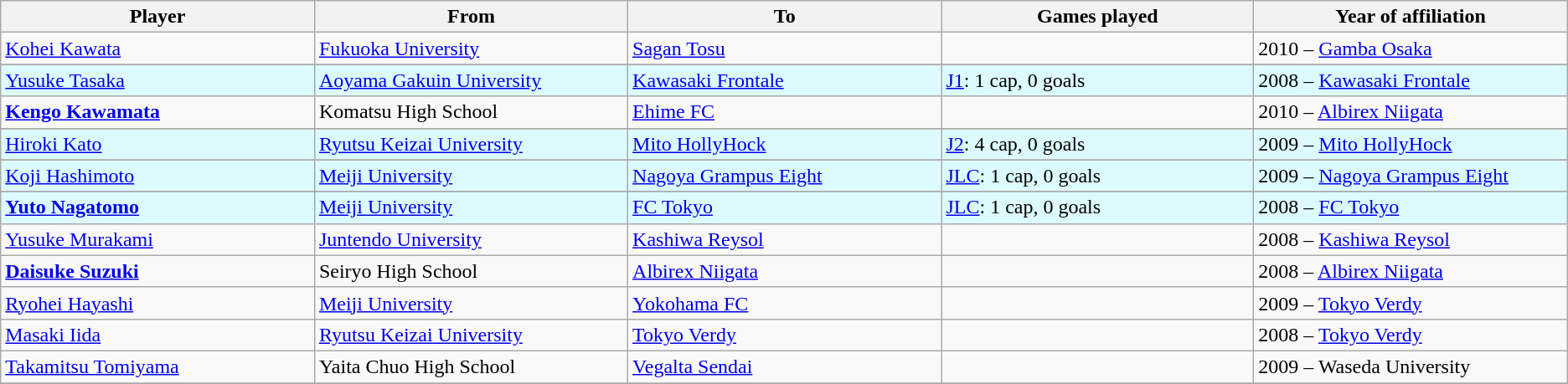<table class="wikitable sortable mw-collapsible" style="text-align:left;">
<tr>
<th width=250px>Player</th>
<th width=250px>From</th>
<th width=250px>To</th>
<th width=250px>Games played</th>
<th width=250px>Year of affiliation</th>
</tr>
<tr>
<td><a href='#'>Kohei Kawata</a></td>
<td><a href='#'>Fukuoka University</a></td>
<td><a href='#'>Sagan Tosu</a></td>
<td></td>
<td>2010 – <a href='#'>Gamba Osaka</a></td>
</tr>
<tr>
</tr>
<tr style="background:#DDFBFF;">
<td><a href='#'>Yusuke Tasaka</a></td>
<td><a href='#'>Aoyama Gakuin University</a></td>
<td><a href='#'>Kawasaki Frontale</a></td>
<td><a href='#'>J1</a>: 1 cap, 0 goals</td>
<td>2008 – <a href='#'>Kawasaki Frontale</a></td>
</tr>
<tr>
<td><strong><a href='#'>Kengo Kawamata</a></strong></td>
<td>Komatsu High School</td>
<td><a href='#'>Ehime FC</a></td>
<td></td>
<td>2010 – <a href='#'>Albirex Niigata</a></td>
</tr>
<tr>
</tr>
<tr style="background:#DDFBFF;">
<td><a href='#'>Hiroki Kato</a></td>
<td><a href='#'>Ryutsu Keizai University</a></td>
<td><a href='#'>Mito HollyHock</a></td>
<td><a href='#'>J2</a>: 4 cap, 0 goals</td>
<td>2009 – <a href='#'>Mito HollyHock</a></td>
</tr>
<tr>
</tr>
<tr style="background:#DDFBFF;">
<td><a href='#'>Koji Hashimoto</a></td>
<td><a href='#'>Meiji University</a></td>
<td><a href='#'>Nagoya Grampus Eight</a></td>
<td><a href='#'>JLC</a>: 1 cap, 0 goals</td>
<td>2009 – <a href='#'>Nagoya Grampus Eight</a></td>
</tr>
<tr>
</tr>
<tr style="background:#DDFBFF;">
<td><strong><a href='#'>Yuto Nagatomo</a></strong></td>
<td><a href='#'>Meiji University</a></td>
<td><a href='#'>FC Tokyo</a></td>
<td><a href='#'>JLC</a>: 1 cap, 0 goals</td>
<td>2008 – <a href='#'>FC Tokyo</a></td>
</tr>
<tr>
<td><a href='#'>Yusuke Murakami</a></td>
<td><a href='#'>Juntendo University</a></td>
<td><a href='#'>Kashiwa Reysol</a></td>
<td></td>
<td>2008 – <a href='#'>Kashiwa Reysol</a></td>
</tr>
<tr>
<td><strong><a href='#'>Daisuke Suzuki</a></strong></td>
<td>Seiryo High School</td>
<td><a href='#'>Albirex Niigata</a></td>
<td></td>
<td>2008 – <a href='#'>Albirex Niigata</a></td>
</tr>
<tr>
<td><a href='#'>Ryohei Hayashi</a></td>
<td><a href='#'>Meiji University</a></td>
<td><a href='#'>Yokohama FC</a></td>
<td></td>
<td>2009 – <a href='#'>Tokyo Verdy</a></td>
</tr>
<tr>
<td><a href='#'>Masaki Iida</a></td>
<td><a href='#'>Ryutsu Keizai University</a></td>
<td><a href='#'>Tokyo Verdy</a></td>
<td></td>
<td>2008 – <a href='#'>Tokyo Verdy</a></td>
</tr>
<tr>
<td><a href='#'>Takamitsu Tomiyama</a></td>
<td>Yaita Chuo High School</td>
<td><a href='#'>Vegalta Sendai</a></td>
<td></td>
<td>2009 – Waseda University</td>
</tr>
<tr>
</tr>
</table>
